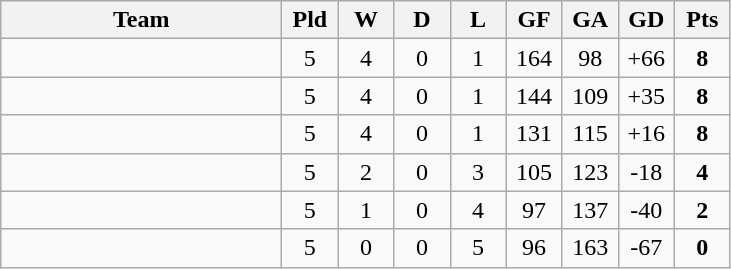<table class="wikitable" style="text-align: center;">
<tr>
<th width="180">Team</th>
<th width="30">Pld</th>
<th width="30">W</th>
<th width="30">D</th>
<th width="30">L</th>
<th width="30">GF</th>
<th width="30">GA</th>
<th width="30">GD</th>
<th width="30">Pts</th>
</tr>
<tr>
<td align="left"></td>
<td>5</td>
<td>4</td>
<td>0</td>
<td>1</td>
<td>164</td>
<td>98</td>
<td>+66</td>
<td><strong>8</strong></td>
</tr>
<tr>
<td align="left"></td>
<td>5</td>
<td>4</td>
<td>0</td>
<td>1</td>
<td>144</td>
<td>109</td>
<td>+35</td>
<td><strong>8</strong></td>
</tr>
<tr>
<td align="left"></td>
<td>5</td>
<td>4</td>
<td>0</td>
<td>1</td>
<td>131</td>
<td>115</td>
<td>+16</td>
<td><strong>8</strong></td>
</tr>
<tr>
<td align="left"></td>
<td>5</td>
<td>2</td>
<td>0</td>
<td>3</td>
<td>105</td>
<td>123</td>
<td>-18</td>
<td><strong>4</strong></td>
</tr>
<tr>
<td align="left"></td>
<td>5</td>
<td>1</td>
<td>0</td>
<td>4</td>
<td>97</td>
<td>137</td>
<td>-40</td>
<td><strong>2</strong></td>
</tr>
<tr>
<td align="left"></td>
<td>5</td>
<td>0</td>
<td>0</td>
<td>5</td>
<td>96</td>
<td>163</td>
<td>-67</td>
<td><strong>0</strong></td>
</tr>
</table>
